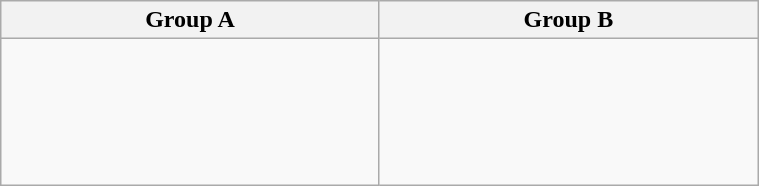<table class="wikitable" width=40%>
<tr>
<th width=25%>Group A</th>
<th width=25%>Group B</th>
</tr>
<tr>
<td><br><br>
<br>
<br>
</td>
<td><br><br>
<br>
<br>
<br>
</td>
</tr>
</table>
